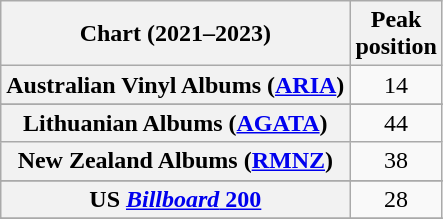<table class="wikitable sortable plainrowheaders" style="text-align:center">
<tr>
<th scope="col">Chart (2021–2023)</th>
<th scope="col">Peak<br> position</th>
</tr>
<tr>
<th scope="row">Australian Vinyl Albums (<a href='#'>ARIA</a>)</th>
<td>14</td>
</tr>
<tr>
</tr>
<tr>
</tr>
<tr>
<th scope="row">Lithuanian Albums (<a href='#'>AGATA</a>)</th>
<td>44</td>
</tr>
<tr>
<th scope="row">New Zealand Albums (<a href='#'>RMNZ</a>)</th>
<td>38</td>
</tr>
<tr>
</tr>
<tr>
<th scope="row">US <a href='#'><em>Billboard</em> 200</a></th>
<td>28</td>
</tr>
<tr>
</tr>
<tr>
</tr>
</table>
